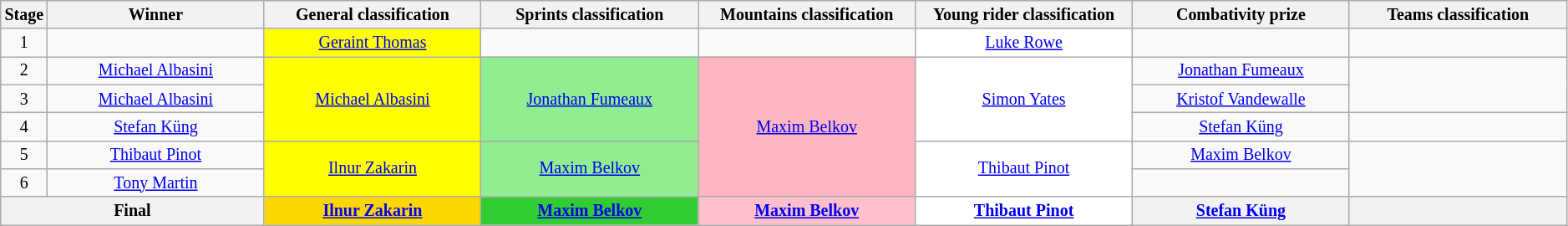<table class=wikitable style="text-align: center; font-size:smaller;">
<tr>
<th style="width:2%;">Stage</th>
<th style="width:14%;">Winner</th>
<th style="width:14%;"><strong>General classification</strong><br></th>
<th style="width:14%;"><strong>Sprints classification</strong><br></th>
<th style="width:14%;"><strong>Mountains classification</strong><br></th>
<th style="width:14%;"><strong>Young rider classification</strong><br></th>
<th style="width:14%;"><strong>Combativity prize</strong><br></th>
<th style="width:14%;"><strong>Teams classification</strong><br></th>
</tr>
<tr>
<td>1</td>
<td></td>
<td style="background:yellow;"><a href='#'>Geraint Thomas</a></td>
<td></td>
<td></td>
<td style="background:white;"><a href='#'>Luke Rowe</a></td>
<td></td>
<td></td>
</tr>
<tr>
<td>2</td>
<td><a href='#'>Michael Albasini</a></td>
<td style="background:yellow;" rowspan=3><a href='#'>Michael Albasini</a></td>
<td style="background:lightgreen" rowspan=3><a href='#'>Jonathan Fumeaux</a></td>
<td style="background:lightpink" rowspan=5><a href='#'>Maxim Belkov</a></td>
<td style="background:white;" rowspan=3><a href='#'>Simon Yates</a></td>
<td><a href='#'>Jonathan Fumeaux</a></td>
<td rowspan=2></td>
</tr>
<tr>
<td>3</td>
<td><a href='#'>Michael Albasini</a></td>
<td><a href='#'>Kristof Vandewalle</a></td>
</tr>
<tr>
<td>4</td>
<td><a href='#'>Stefan Küng</a></td>
<td><a href='#'>Stefan Küng</a></td>
<td></td>
</tr>
<tr>
<td>5</td>
<td><a href='#'>Thibaut Pinot</a></td>
<td style="background:yellow;" rowspan=2><a href='#'>Ilnur Zakarin</a></td>
<td style="background:lightgreen" rowspan=2><a href='#'>Maxim Belkov</a></td>
<td style="background:white;" rowspan=2><a href='#'>Thibaut Pinot</a></td>
<td><a href='#'>Maxim Belkov</a></td>
<td rowspan=2></td>
</tr>
<tr>
<td>6</td>
<td><a href='#'>Tony Martin</a></td>
<td></td>
</tr>
<tr>
<th colspan=2>Final</th>
<th style="background:gold;"><a href='#'>Ilnur Zakarin</a></th>
<th style="background:limegreen;"><a href='#'>Maxim Belkov</a></th>
<th style="background:pink;"><a href='#'>Maxim Belkov</a></th>
<th style="background:white;"><a href='#'>Thibaut Pinot</a></th>
<th style="background:offwhite;"><a href='#'>Stefan Küng</a></th>
<th style="background:offwhite;"></th>
</tr>
</table>
